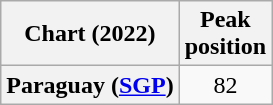<table class="wikitable plainrowheaders" style="text-align:center">
<tr>
<th scope="col">Chart (2022)</th>
<th scope="col">Peak<br>position</th>
</tr>
<tr>
<th scope="row">Paraguay (<a href='#'>SGP</a>)</th>
<td>82</td>
</tr>
</table>
